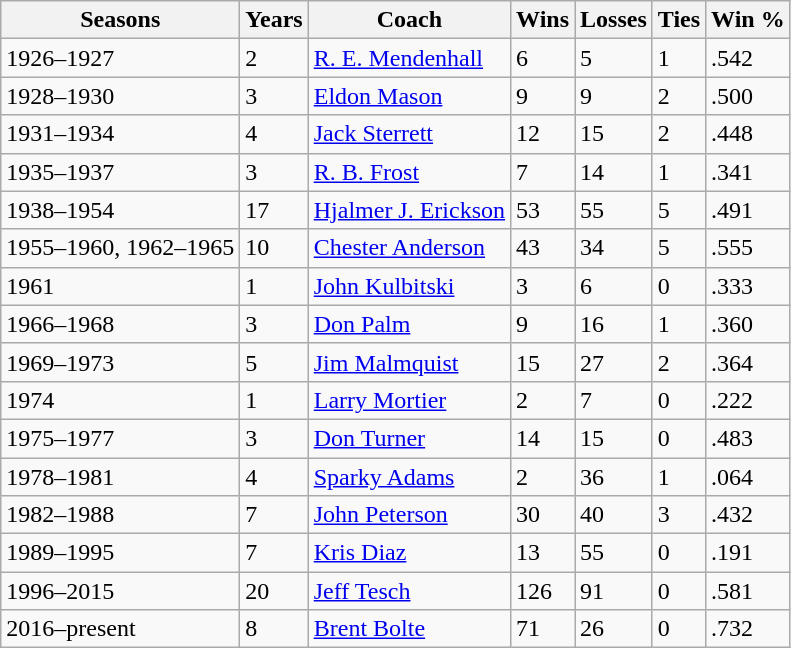<table class="wikitable">
<tr>
<th>Seasons</th>
<th>Years</th>
<th>Coach</th>
<th>Wins</th>
<th>Losses</th>
<th>Ties</th>
<th>Win %</th>
</tr>
<tr>
<td>1926–1927</td>
<td>2</td>
<td><a href='#'>R. E. Mendenhall</a></td>
<td>6</td>
<td>5</td>
<td>1</td>
<td>.542</td>
</tr>
<tr>
<td>1928–1930</td>
<td>3</td>
<td><a href='#'>Eldon Mason</a></td>
<td>9</td>
<td>9</td>
<td>2</td>
<td>.500</td>
</tr>
<tr>
<td>1931–1934</td>
<td>4</td>
<td><a href='#'>Jack Sterrett</a></td>
<td>12</td>
<td>15</td>
<td>2</td>
<td>.448</td>
</tr>
<tr>
<td>1935–1937</td>
<td>3</td>
<td><a href='#'>R. B. Frost</a></td>
<td>7</td>
<td>14</td>
<td>1</td>
<td>.341</td>
</tr>
<tr>
<td>1938–1954</td>
<td>17</td>
<td><a href='#'>Hjalmer J. Erickson</a></td>
<td>53</td>
<td>55</td>
<td>5</td>
<td>.491</td>
</tr>
<tr>
<td>1955–1960, 1962–1965</td>
<td>10</td>
<td><a href='#'>Chester Anderson</a></td>
<td>43</td>
<td>34</td>
<td>5</td>
<td>.555</td>
</tr>
<tr>
<td>1961</td>
<td>1</td>
<td><a href='#'>John Kulbitski</a></td>
<td>3</td>
<td>6</td>
<td>0</td>
<td>.333</td>
</tr>
<tr>
<td>1966–1968</td>
<td>3</td>
<td><a href='#'>Don Palm</a></td>
<td>9</td>
<td>16</td>
<td>1</td>
<td>.360</td>
</tr>
<tr>
<td>1969–1973</td>
<td>5</td>
<td><a href='#'>Jim Malmquist</a></td>
<td>15</td>
<td>27</td>
<td>2</td>
<td>.364</td>
</tr>
<tr>
<td>1974</td>
<td>1</td>
<td><a href='#'>Larry Mortier</a></td>
<td>2</td>
<td>7</td>
<td>0</td>
<td>.222</td>
</tr>
<tr>
<td>1975–1977</td>
<td>3</td>
<td><a href='#'>Don Turner</a></td>
<td>14</td>
<td>15</td>
<td>0</td>
<td>.483</td>
</tr>
<tr>
<td>1978–1981</td>
<td>4</td>
<td><a href='#'>Sparky Adams</a></td>
<td>2</td>
<td>36</td>
<td>1</td>
<td>.064</td>
</tr>
<tr>
<td>1982–1988</td>
<td>7</td>
<td><a href='#'>John Peterson</a></td>
<td>30</td>
<td>40</td>
<td>3</td>
<td>.432</td>
</tr>
<tr>
<td>1989–1995</td>
<td>7</td>
<td><a href='#'>Kris Diaz</a></td>
<td>13</td>
<td>55</td>
<td>0</td>
<td>.191</td>
</tr>
<tr>
<td>1996–2015</td>
<td>20</td>
<td><a href='#'>Jeff Tesch</a></td>
<td>126</td>
<td>91</td>
<td>0</td>
<td>.581</td>
</tr>
<tr>
<td>2016–present</td>
<td>8</td>
<td><a href='#'>Brent Bolte</a></td>
<td>71</td>
<td>26</td>
<td>0</td>
<td>.732</td>
</tr>
</table>
